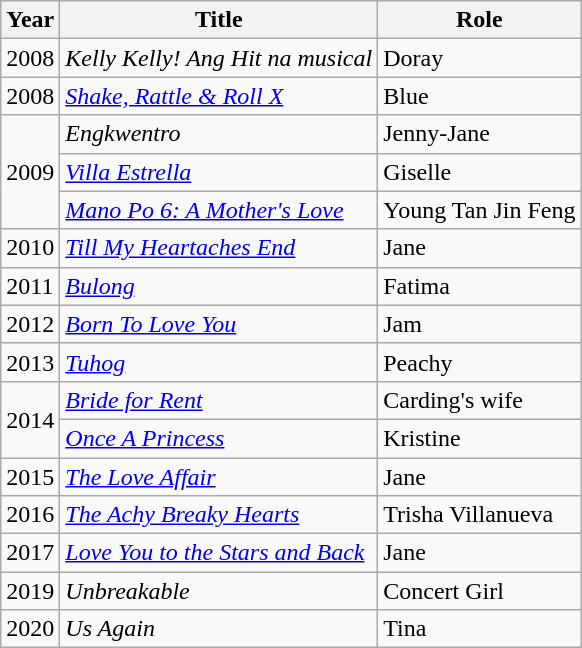<table class="wikitable">
<tr>
<th>Year</th>
<th>Title</th>
<th>Role</th>
</tr>
<tr>
<td>2008</td>
<td><em>Kelly Kelly! Ang Hit na musical</em></td>
<td>Doray</td>
</tr>
<tr>
<td>2008</td>
<td><em><a href='#'>Shake, Rattle & Roll X</a></em></td>
<td>Blue</td>
</tr>
<tr>
<td rowspan=3>2009</td>
<td><em>Engkwentro</em></td>
<td>Jenny-Jane</td>
</tr>
<tr>
<td><em><a href='#'>Villa Estrella</a></em></td>
<td>Giselle</td>
</tr>
<tr>
<td><em><a href='#'>Mano Po 6: A Mother's Love</a></em></td>
<td>Young Tan Jin Feng</td>
</tr>
<tr>
<td>2010</td>
<td><em><a href='#'>Till My Heartaches End</a></em></td>
<td>Jane</td>
</tr>
<tr>
<td>2011</td>
<td><a href='#'><em>Bulong</em></a></td>
<td>Fatima</td>
</tr>
<tr>
<td>2012</td>
<td><a href='#'><em> Born To Love You</em></a></td>
<td>Jam</td>
</tr>
<tr>
<td>2013</td>
<td><em><a href='#'>Tuhog</a></em></td>
<td>Peachy</td>
</tr>
<tr>
<td rowspan=2>2014</td>
<td><em><a href='#'>Bride for Rent</a></em></td>
<td>Carding's wife</td>
</tr>
<tr>
<td><em><a href='#'>Once A Princess</a></em></td>
<td>Kristine</td>
</tr>
<tr>
<td>2015</td>
<td><em><a href='#'>The Love Affair</a></em></td>
<td>Jane</td>
</tr>
<tr>
<td>2016</td>
<td><em><a href='#'>The Achy Breaky Hearts</a></em></td>
<td>Trisha Villanueva</td>
</tr>
<tr>
<td>2017</td>
<td><em><a href='#'>Love You to the Stars and Back</a></em></td>
<td>Jane</td>
</tr>
<tr>
<td>2019</td>
<td><em>Unbreakable</em></td>
<td>Concert Girl</td>
</tr>
<tr>
<td>2020</td>
<td><em>Us Again</em></td>
<td>Tina</td>
</tr>
</table>
